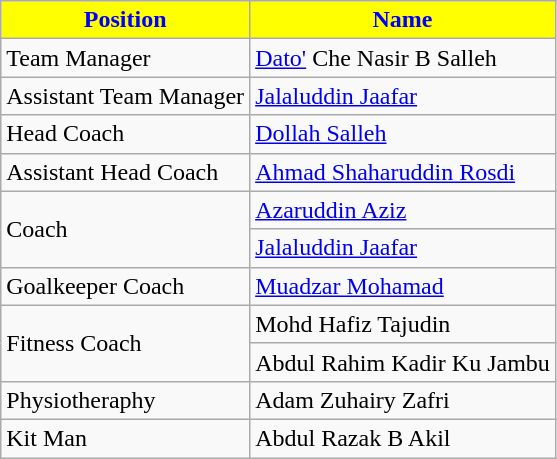<table class="wikitable">
<tr>
<th style="background:Yellow; color:Blue;">Position</th>
<th style="background:Yellow; color:Blue;">Name</th>
</tr>
<tr>
<td>Team Manager</td>
<td> <a href='#'>Dato'</a> Che Nasir B Salleh</td>
</tr>
<tr>
<td>Assistant Team Manager</td>
<td> <a href='#'>Jalaluddin Jaafar</a></td>
</tr>
<tr>
<td>Head Coach</td>
<td> <a href='#'>Dollah Salleh</a></td>
</tr>
<tr>
<td>Assistant Head Coach</td>
<td> <a href='#'>Ahmad Shaharuddin Rosdi</a></td>
</tr>
<tr>
<td rowspan=2>Coach</td>
<td> <a href='#'>Azaruddin Aziz</a></td>
</tr>
<tr>
<td> <a href='#'>Jalaluddin Jaafar</a></td>
</tr>
<tr>
<td>Goalkeeper Coach</td>
<td> <a href='#'>Muadzar Mohamad</a></td>
</tr>
<tr>
<td rowspan=2>Fitness Coach</td>
<td> Mohd Hafiz Tajudin</td>
</tr>
<tr>
<td> Abdul Rahim Kadir Ku Jambu</td>
</tr>
<tr>
<td>Physiotheraphy</td>
<td> Adam Zuhairy Zafri</td>
</tr>
<tr>
<td>Kit Man</td>
<td> Abdul Razak B Akil</td>
</tr>
</table>
